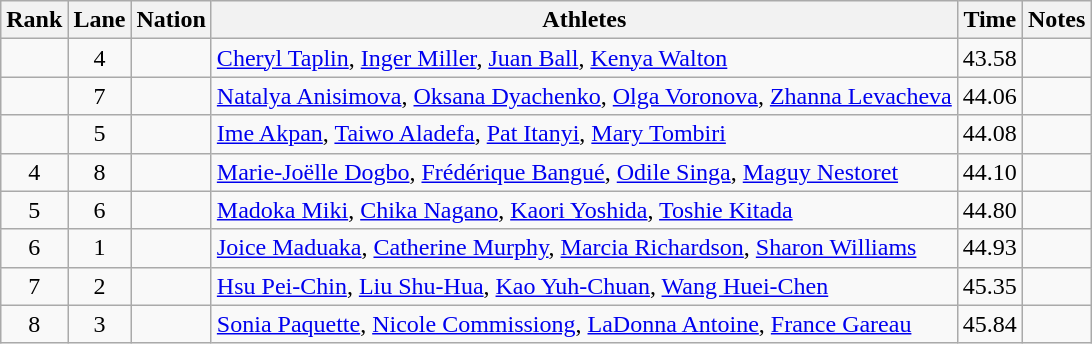<table class="wikitable sortable" style="text-align:center">
<tr>
<th>Rank</th>
<th>Lane</th>
<th>Nation</th>
<th>Athletes</th>
<th>Time</th>
<th>Notes</th>
</tr>
<tr>
<td></td>
<td>4</td>
<td align=left></td>
<td align=left><a href='#'>Cheryl Taplin</a>, <a href='#'>Inger Miller</a>, <a href='#'>Juan Ball</a>, <a href='#'>Kenya Walton</a></td>
<td>43.58</td>
<td></td>
</tr>
<tr>
<td></td>
<td>7</td>
<td align=left></td>
<td align=left><a href='#'>Natalya Anisimova</a>, <a href='#'>Oksana Dyachenko</a>, <a href='#'>Olga Voronova</a>, <a href='#'>Zhanna Levacheva</a></td>
<td>44.06</td>
<td></td>
</tr>
<tr>
<td></td>
<td>5</td>
<td align=left></td>
<td align=left><a href='#'>Ime Akpan</a>, <a href='#'>Taiwo Aladefa</a>, <a href='#'>Pat Itanyi</a>, <a href='#'>Mary Tombiri</a></td>
<td>44.08</td>
<td></td>
</tr>
<tr>
<td>4</td>
<td>8</td>
<td align=left></td>
<td align=left><a href='#'>Marie-Joëlle Dogbo</a>, <a href='#'>Frédérique Bangué</a>, <a href='#'>Odile Singa</a>, <a href='#'>Maguy Nestoret</a></td>
<td>44.10</td>
<td></td>
</tr>
<tr>
<td>5</td>
<td>6</td>
<td align=left></td>
<td align=left><a href='#'>Madoka Miki</a>, <a href='#'>Chika Nagano</a>, <a href='#'>Kaori Yoshida</a>, <a href='#'>Toshie Kitada</a></td>
<td>44.80</td>
<td></td>
</tr>
<tr>
<td>6</td>
<td>1</td>
<td align=left></td>
<td align=left><a href='#'>Joice Maduaka</a>, <a href='#'>Catherine Murphy</a>, <a href='#'>Marcia Richardson</a>, <a href='#'>Sharon Williams</a></td>
<td>44.93</td>
<td></td>
</tr>
<tr>
<td>7</td>
<td>2</td>
<td align=left></td>
<td align=left><a href='#'>Hsu Pei-Chin</a>, <a href='#'>Liu Shu-Hua</a>, <a href='#'>Kao Yuh-Chuan</a>, <a href='#'>Wang Huei-Chen</a></td>
<td>45.35</td>
<td></td>
</tr>
<tr>
<td>8</td>
<td>3</td>
<td align=left></td>
<td align=left><a href='#'>Sonia Paquette</a>, <a href='#'>Nicole Commissiong</a>, <a href='#'>LaDonna Antoine</a>, <a href='#'>France Gareau</a></td>
<td>45.84</td>
<td></td>
</tr>
</table>
